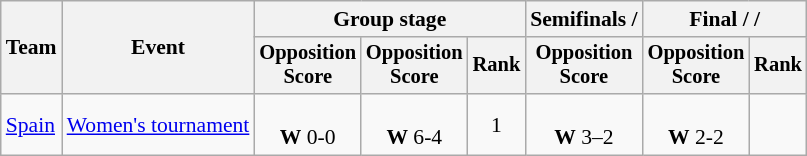<table class="wikitable" style="text-align:center; font-size:90%">
<tr>
<th rowspan=2>Team</th>
<th rowspan=2>Event</th>
<th colspan=3>Group stage</th>
<th>Semifinals / </th>
<th colspan=2>Final /  / </th>
</tr>
<tr style="font-size:95%">
<th>Opposition<br>Score</th>
<th>Opposition<br>Score</th>
<th>Rank</th>
<th>Opposition<br>Score</th>
<th>Opposition<br>Score</th>
<th>Rank</th>
</tr>
<tr>
<td align=left><a href='#'>Spain</a></td>
<td><a href='#'>Women's tournament</a></td>
<td><br><strong>W</strong> 0-0 </td>
<td><br><strong>W</strong> 6-4</td>
<td>1</td>
<td><br><strong>W</strong> 3–2</td>
<td><br><strong>W</strong> 2-2 </td>
<td></td>
</tr>
</table>
